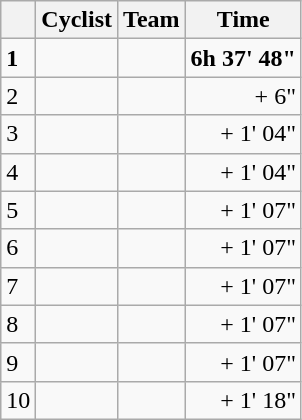<table class="wikitable">
<tr>
<th></th>
<th>Cyclist</th>
<th>Team</th>
<th>Time</th>
</tr>
<tr>
<td><strong>1</strong></td>
<td></td>
<td><strong></strong></td>
<td align="right"><strong>6h 37' 48"</strong></td>
</tr>
<tr>
<td>2</td>
<td></td>
<td></td>
<td align="right">+ 6"</td>
</tr>
<tr>
<td>3</td>
<td></td>
<td></td>
<td align="right">+ 1' 04"</td>
</tr>
<tr>
<td>4</td>
<td></td>
<td></td>
<td align="right">+ 1' 04"</td>
</tr>
<tr>
<td>5</td>
<td></td>
<td></td>
<td align="right">+ 1' 07"</td>
</tr>
<tr>
<td>6</td>
<td></td>
<td></td>
<td align="right">+ 1' 07"</td>
</tr>
<tr>
<td>7</td>
<td></td>
<td></td>
<td align="right">+ 1' 07"</td>
</tr>
<tr>
<td>8</td>
<td></td>
<td></td>
<td align="right">+ 1' 07"</td>
</tr>
<tr>
<td>9</td>
<td></td>
<td></td>
<td align="right">+ 1' 07"</td>
</tr>
<tr>
<td>10</td>
<td></td>
<td></td>
<td align="right">+ 1' 18"</td>
</tr>
</table>
